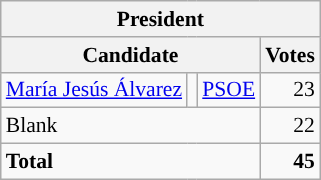<table class="wikitable" style="font-size:90%; text-align:right;">
<tr>
<th colspan="4">President</th>
</tr>
<tr>
<th colspan="3" valign="bottom">Candidate</th>
<th>Votes</th>
</tr>
<tr>
<td align="left"><a href='#'>María Jesús Álvarez</a></td>
<td style="background:"></td>
<td align="left"><a href='#'>PSOE</a></td>
<td>23</td>
</tr>
<tr>
<td colspan="3" align="left">Blank</td>
<td>22</td>
</tr>
<tr style="font-weight:bold">
<td colspan="3" align="left">Total</td>
<td>45</td>
</tr>
</table>
